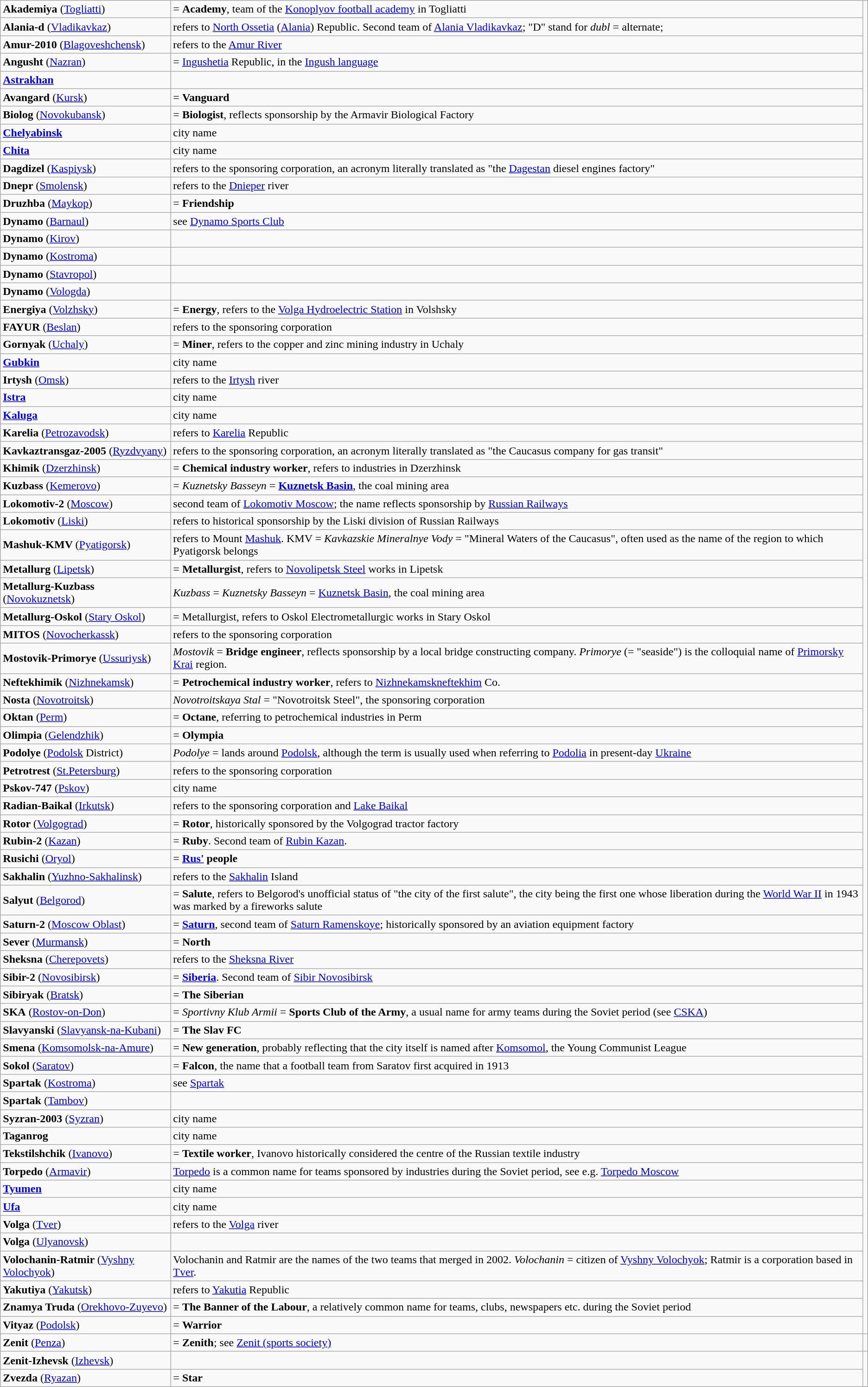<table class="wikitable">
<tr>
<td><strong> Akademiya </strong> (<a href='#'>Togliatti</a>)</td>
<td>= <strong> Academy</strong>, team of the <a href='#'>Konoplyov football academy</a> in Togliatti</td>
</tr>
<tr>
<td><strong> Alania-d </strong> (<a href='#'>Vladikavkaz</a>)</td>
<td>refers to <a href='#'>North Ossetia</a> (<a href='#'>Alania</a>) Republic. Second team of <a href='#'>Alania Vladikavkaz</a>; "D" stand for <em>dubl</em> = alternate;</td>
</tr>
<tr>
<td><strong> Amur-2010 </strong> (<a href='#'>Blagoveshchensk</a>)</td>
<td>refers to the <a href='#'>Amur River</a></td>
</tr>
<tr>
<td><strong> Angusht </strong> (<a href='#'>Nazran</a>)</td>
<td>= <a href='#'>Ingushetia</a> Republic, in the <a href='#'>Ingush language</a></td>
</tr>
<tr>
<td><strong> <a href='#'>Astrakhan</a> </strong></td>
<td></td>
</tr>
<tr>
<td><strong> Avangard </strong> (<a href='#'>Kursk</a>)</td>
<td>= <strong> Vanguard</strong></td>
</tr>
<tr>
<td><strong> Biolog </strong> (<a href='#'>Novokubansk</a>)</td>
<td>= <strong>Biologist</strong>, reflects sponsorship by the Armavir Biological Factory</td>
</tr>
<tr>
<td><strong> <a href='#'>Chelyabinsk</a> </strong></td>
<td>city name</td>
</tr>
<tr>
<td><strong> <a href='#'>Chita</a> </strong></td>
<td>city name</td>
</tr>
<tr>
<td><strong>Dagdizel </strong> (<a href='#'>Kaspiysk</a>)</td>
<td>refers to the sponsoring corporation, an acronym literally translated as "the <a href='#'>Dagestan</a> diesel engines factory"</td>
</tr>
<tr>
<td><strong> Dnepr </strong> (<a href='#'>Smolensk</a>)</td>
<td>refers to the <a href='#'>Dnieper</a> river</td>
</tr>
<tr>
<td><strong> Druzhba </strong> (<a href='#'>Maykop</a>)</td>
<td>= <strong>Friendship</strong></td>
</tr>
<tr>
<td><strong> Dynamo </strong> (<a href='#'>Barnaul</a>)</td>
<td>see <a href='#'>Dynamo Sports Club</a></td>
</tr>
<tr>
<td><strong> Dynamo </strong> (<a href='#'>Kirov</a>)</td>
<td></td>
</tr>
<tr>
<td><strong> Dynamo </strong>(<a href='#'>Kostroma</a>)</td>
<td></td>
</tr>
<tr>
<td><strong> Dynamo </strong> (<a href='#'>Stavropol</a>)</td>
<td></td>
</tr>
<tr>
<td><strong> Dynamo </strong>(<a href='#'>Vologda</a>)</td>
<td></td>
</tr>
<tr>
<td><strong> Energiya </strong> (<a href='#'>Volzhsky</a>)</td>
<td>= <strong>Energy</strong>, refers to the <a href='#'>Volga Hydroelectric Station</a> in Volshsky</td>
</tr>
<tr>
<td><strong>FAYUR</strong> (<a href='#'>Beslan</a>)</td>
<td>refers to the sponsoring corporation</td>
</tr>
<tr>
<td><strong> Gornyak </strong> (<a href='#'>Uchaly</a>)</td>
<td>= <strong>Miner</strong>, refers to the copper and zinc mining industry in Uchaly</td>
</tr>
<tr>
<td><strong> <a href='#'>Gubkin</a></strong></td>
<td>city name</td>
</tr>
<tr>
<td><strong> Irtysh </strong> (<a href='#'>Omsk</a>)</td>
<td>refers to the <a href='#'>Irtysh</a> river</td>
</tr>
<tr>
<td><strong> <a href='#'>Istra</a></strong></td>
<td>city name</td>
</tr>
<tr>
<td><strong> <a href='#'>Kaluga</a></strong></td>
<td>city name</td>
</tr>
<tr>
<td><strong> Karelia </strong>(<a href='#'>Petrozavodsk</a>)</td>
<td>refers to <a href='#'>Karelia</a> Republic</td>
</tr>
<tr>
<td><strong> Kavkaztransgaz-2005 </strong> (<a href='#'>Ryzdvyany</a>)</td>
<td>refers to the sponsoring corporation, an acronym literally translated as "the Caucasus company for gas transit"</td>
</tr>
<tr>
<td><strong> Khimik </strong> (<a href='#'>Dzerzhinsk</a>)</td>
<td>= <strong>Chemical industry worker</strong>, refers to industries in Dzerzhinsk</td>
</tr>
<tr>
<td><strong> Kuzbass </strong> (<a href='#'>Kemerovo</a>)</td>
<td>= <em>Kuznetsky Basseyn</em> = <strong><a href='#'>Kuznetsk Basin</a></strong>, the coal mining area</td>
</tr>
<tr>
<td><strong> Lokomotiv-2 </strong>(<a href='#'>Moscow</a>)</td>
<td>second team of <a href='#'>Lokomotiv Moscow</a>; the name reflects sponsorship by <a href='#'>Russian Railways</a></td>
</tr>
<tr>
<td><strong> Lokomotiv </strong>(<a href='#'>Liski</a>)</td>
<td>refers to historical sponsorship by the Liski division of Russian Railways</td>
</tr>
<tr>
<td><strong> Mashuk-KMV </strong> (<a href='#'>Pyatigorsk</a>)</td>
<td>refers to Mount <a href='#'>Mashuk</a>. KMV = <em>Kavkazskie Mineralnye Vody</em> = "Mineral Waters of the Caucasus", often used as the name of the region to which Pyatigorsk belongs</td>
</tr>
<tr>
<td><strong> Metallurg </strong>(<a href='#'>Lipetsk</a>)</td>
<td>= <strong>Metallurgist</strong>, refers to <a href='#'>Novolipetsk Steel</a> works in Lipetsk</td>
</tr>
<tr>
<td><strong> Metallurg-Kuzbass </strong> (<a href='#'>Novokuznetsk</a>)</td>
<td><em>Kuzbass</em> = <em>Kuznetsky Basseyn</em> = <a href='#'>Kuznetsk Basin</a>, the coal mining area</td>
</tr>
<tr>
<td><strong> Metallurg-Oskol </strong>(<a href='#'>Stary Oskol</a>)</td>
<td>= Metallurgist, refers to Oskol Electrometallurgic works in Stary Oskol</td>
</tr>
<tr>
<td><strong> MITOS </strong> (<a href='#'>Novocherkassk</a>)</td>
<td>refers to the sponsoring corporation</td>
</tr>
<tr>
<td><strong> Mostovik-Primorye </strong> (<a href='#'>Ussuriysk</a>)</td>
<td><em>Mostovik</em> = <strong>Bridge engineer</strong>, reflects sponsorship by a local bridge constructing company. <em>Primorye</em> (= "seaside") is the colloquial name of <a href='#'>Primorsky Krai</a> region.</td>
</tr>
<tr>
<td><strong> Neftekhimik </strong> (<a href='#'>Nizhnekamsk</a>)</td>
<td>= <strong>Petrochemical industry worker</strong>, refers to <a href='#'>Nizhnekamskneftekhim</a> Co.</td>
</tr>
<tr>
<td><strong> Nosta </strong> (<a href='#'>Novotroitsk</a>)</td>
<td><em>Novotroitskaya Stal</em> = "Novotroitsk Steel", the sponsoring corporation</td>
</tr>
<tr>
<td><strong> Oktan </strong> (<a href='#'>Perm</a>)</td>
<td>= <strong>Octane</strong>, referring to petrochemical industries in Perm</td>
</tr>
<tr>
<td><strong> Olimpia </strong> (<a href='#'>Gelendzhik</a>)</td>
<td>= <strong>Olympia</strong></td>
</tr>
<tr>
<td><strong> Podolye </strong>(<a href='#'>Podolsk</a> District)</td>
<td><em>Podolye</em> = lands around <a href='#'>Podolsk</a>, although the term is usually used when referring to <a href='#'>Podolia</a> in present-day <a href='#'>Ukraine</a></td>
</tr>
<tr>
<td><strong> Petrotrest </strong>(<a href='#'>St.Petersburg</a>)</td>
<td>refers to the sponsoring corporation</td>
</tr>
<tr>
<td><strong> Pskov-747 </strong>(<a href='#'>Pskov</a>)</td>
<td>city name</td>
</tr>
<tr>
<td><strong> Radian-Baikal </strong> (<a href='#'>Irkutsk</a>)</td>
<td>refers to the sponsoring corporation and <a href='#'>Lake Baikal</a></td>
</tr>
<tr>
<td><strong> Rotor </strong> (<a href='#'>Volgograd</a>)</td>
<td>= <strong>Rotor</strong>, historically sponsored by the Volgograd tractor factory</td>
</tr>
<tr>
<td><strong> Rubin-2 </strong> (<a href='#'>Kazan</a>)</td>
<td>= <strong>Ruby</strong>. Second team of <a href='#'>Rubin Kazan</a>.</td>
</tr>
<tr>
<td><strong> Rusichi </strong>(<a href='#'>Oryol</a>)</td>
<td>= <strong><a href='#'>Rus'</a> people</strong></td>
</tr>
<tr>
<td><strong> Sakhalin </strong> (<a href='#'>Yuzhno-Sakhalinsk</a>)</td>
<td>refers to the <a href='#'>Sakhalin</a> Island</td>
</tr>
<tr>
<td><strong> Salyut </strong>(<a href='#'>Belgorod</a>)</td>
<td>= <strong>Salute</strong>, refers to Belgorod's unofficial status of "the city of the first salute", the city being the first one whose liberation during the <a href='#'>World War II</a> in 1943 was marked by a fireworks salute</td>
</tr>
<tr>
<td><strong> Saturn-2 </strong>(<a href='#'>Moscow Oblast</a>)</td>
<td>= <strong><a href='#'>Saturn</a></strong>, second team of <a href='#'>Saturn Ramenskoye</a>; historically sponsored by an aviation equipment factory</td>
</tr>
<tr>
<td><strong> Sever </strong>(<a href='#'>Murmansk</a>)</td>
<td>= <strong>North</strong></td>
</tr>
<tr>
<td><strong> Sheksna </strong>(<a href='#'>Cherepovets</a>)</td>
<td>refers to the <a href='#'>Sheksna River</a></td>
</tr>
<tr>
<td><strong> Sibir-2 </strong> (<a href='#'>Novosibirsk</a>)</td>
<td>= <strong><a href='#'>Siberia</a></strong>. Second team of <a href='#'>Sibir Novosibirsk</a></td>
</tr>
<tr>
<td><strong> Sibiryak </strong> (<a href='#'>Bratsk</a>)</td>
<td>= <strong>The Siberian</strong></td>
</tr>
<tr>
<td><strong> SKA</strong> (<a href='#'>Rostov-on-Don</a>)</td>
<td>= <em>Sportivny Klub Armii</em> = <strong>Sports Club of the Army</strong>, a usual name for army teams during the Soviet period (see <a href='#'>CSKA</a>)</td>
</tr>
<tr>
<td><strong> Slavyanski </strong> (<a href='#'>Slavyansk-na-Kubani</a>)</td>
<td>= <strong>The Slav FC</strong></td>
</tr>
<tr>
<td><strong> Smena </strong> (<a href='#'>Komsomolsk-na-Amure</a>)</td>
<td>= <strong>New generation</strong>, probably reflecting that the city itself is named after <a href='#'>Komsomol</a>, the Young Communist League</td>
</tr>
<tr>
<td><strong> Sokol </strong>(<a href='#'>Saratov</a>)</td>
<td>= <strong>Falcon</strong>, the name that a football team from Saratov first acquired in 1913</td>
</tr>
<tr>
<td><strong> Spartak </strong>(<a href='#'>Kostroma</a>)</td>
<td>see <a href='#'>Spartak</a></td>
</tr>
<tr>
<td><strong> Spartak </strong>(<a href='#'>Tambov</a>)</td>
<td></td>
</tr>
<tr>
<td><strong> Syzran-2003 </strong> (<a href='#'>Syzran</a>)</td>
<td>city name</td>
</tr>
<tr>
<td><strong> Taganrog </strong></td>
<td>city name</td>
</tr>
<tr>
<td><strong> Tekstilshchik </strong>(<a href='#'>Ivanovo</a>)</td>
<td>= <strong>Textile worker</strong>, Ivanovo historically considered the centre of the Russian textile industry</td>
</tr>
<tr>
<td><strong> Torpedo </strong> (<a href='#'>Armavir</a>)</td>
<td><a href='#'>Torpedo</a> is a common name for teams sponsored by industries during the Soviet period, see e.g. <a href='#'>Torpedo Moscow</a></td>
</tr>
<tr>
<td><strong> <a href='#'>Tyumen</a> </strong></td>
<td>city name</td>
</tr>
<tr>
<td><strong> <a href='#'>Ufa</a> </strong></td>
<td>city name</td>
</tr>
<tr>
<td><strong> Volga </strong>(<a href='#'>Tver</a>)</td>
<td>refers to the <a href='#'>Volga</a> river</td>
</tr>
<tr>
<td><strong> Volga </strong> (<a href='#'>Ulyanovsk</a>)</td>
<td></td>
</tr>
<tr>
<td><strong> Volochanin-Ratmir </strong>(<a href='#'>Vyshny Volochyok</a>)</td>
<td>Volochanin and Ratmir are the names of the two teams that merged in 2002. <em>Volochanin</em> = citizen of <a href='#'>Vyshny Volochyok</a>; Ratmir is a corporation based in <a href='#'>Tver</a>.</td>
</tr>
<tr>
<td><strong> Yakutiya </strong> (<a href='#'>Yakutsk</a>)</td>
<td>refers to <a href='#'>Yakutia</a> Republic</td>
</tr>
<tr>
<td><strong> Znamya Truda </strong>(<a href='#'>Orekhovo-Zuyevo</a>)</td>
<td>= <strong>The Banner of the Labour</strong>, a relatively common name for teams, clubs, newspapers etc. during the Soviet period</td>
</tr>
<tr>
<td><strong> Vityaz </strong>(<a href='#'>Podolsk</a>)</td>
<td>= <strong>Warrior</strong></td>
</tr>
<tr>
<td><strong> Zenit </strong>(<a href='#'>Penza</a>)</td>
<td>= <strong>Zenith</strong>; see <a href='#'>Zenit (sports society)</a></td>
<td></td>
</tr>
<tr>
<td><strong> Zenit-Izhevsk </strong> (<a href='#'>Izhevsk</a>)</td>
<td></td>
</tr>
<tr>
<td><strong> Zvezda </strong>(<a href='#'>Ryazan</a>)</td>
<td>= <strong>Star</strong></td>
</tr>
</table>
